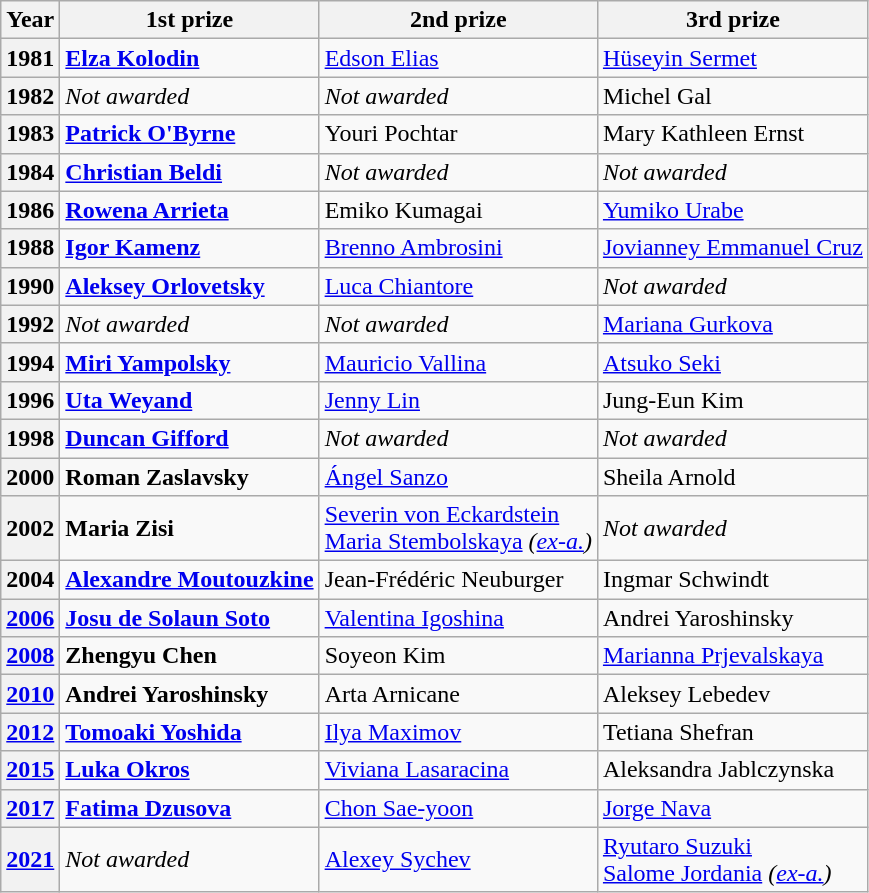<table class="wikitable">
<tr>
<th>Year</th>
<th>1st prize</th>
<th>2nd prize</th>
<th>3rd prize</th>
</tr>
<tr>
<th>1981</th>
<td> <strong><a href='#'>Elza Kolodin</a></strong></td>
<td>  <a href='#'>Edson Elias</a></td>
<td> <a href='#'>Hüseyin Sermet</a></td>
</tr>
<tr>
<th>1982</th>
<td><em>Not awarded</em></td>
<td><em>Not awarded</em></td>
<td> Michel Gal</td>
</tr>
<tr>
<th>1983</th>
<td> <strong><a href='#'>Patrick O'Byrne</a></strong></td>
<td> Youri Pochtar</td>
<td> Mary Kathleen Ernst</td>
</tr>
<tr>
<th>1984</th>
<td> <strong><a href='#'>Christian Beldi</a></strong></td>
<td><em>Not awarded</em></td>
<td><em>Not awarded</em></td>
</tr>
<tr>
<th>1986</th>
<td> <strong><a href='#'>Rowena Arrieta</a></strong></td>
<td> Emiko Kumagai</td>
<td> <a href='#'>Yumiko Urabe</a></td>
</tr>
<tr>
<th>1988</th>
<td> <strong><a href='#'>Igor Kamenz</a></strong></td>
<td> <a href='#'>Brenno Ambrosini</a></td>
<td> <a href='#'>Jovianney Emmanuel Cruz</a></td>
</tr>
<tr>
<th>1990</th>
<td> <strong><a href='#'>Aleksey Orlovetsky</a></strong></td>
<td> <a href='#'>Luca Chiantore</a></td>
<td><em>Not awarded</em></td>
</tr>
<tr>
<th>1992</th>
<td><em>Not awarded</em></td>
<td><em>Not awarded</em></td>
<td> <a href='#'>Mariana Gurkova</a></td>
</tr>
<tr>
<th>1994</th>
<td>  <strong><a href='#'>Miri Yampolsky</a></strong></td>
<td> <a href='#'>Mauricio Vallina</a></td>
<td>  <a href='#'>Atsuko Seki</a></td>
</tr>
<tr>
<th>1996</th>
<td> <strong><a href='#'>Uta Weyand</a></strong></td>
<td> <a href='#'>Jenny Lin</a></td>
<td> Jung-Eun Kim</td>
</tr>
<tr>
<th>1998</th>
<td> <strong><a href='#'>Duncan Gifford</a></strong></td>
<td><em>Not awarded</em></td>
<td><em>Not awarded</em></td>
</tr>
<tr>
<th>2000</th>
<td>  <strong>Roman Zaslavsky</strong></td>
<td> <a href='#'>Ángel Sanzo</a></td>
<td> Sheila Arnold</td>
</tr>
<tr>
<th>2002</th>
<td> <strong>Maria Zisi</strong></td>
<td> <a href='#'>Severin von Eckardstein</a><br> <a href='#'>Maria Stembolskaya</a> 
<em>(<a href='#'>ex-a.</a>)</em></td>
<td><em>Not awarded</em></td>
</tr>
<tr>
<th>2004</th>
<td> <strong><a href='#'>Alexandre Moutouzkine</a></strong></td>
<td> Jean-Frédéric Neuburger</td>
<td> Ingmar Schwindt</td>
</tr>
<tr>
<th><a href='#'>2006</a></th>
<td> <strong><a href='#'>Josu de Solaun Soto</a></strong></td>
<td> <a href='#'>Valentina Igoshina</a></td>
<td> Andrei Yaroshinsky</td>
</tr>
<tr>
<th><a href='#'>2008</a></th>
<td><strong> Zhengyu Chen</strong></td>
<td> Soyeon Kim</td>
<td>  <a href='#'>Marianna Prjevalskaya</a></td>
</tr>
<tr>
<th><a href='#'>2010</a></th>
<td> <strong>Andrei Yaroshinsky</strong></td>
<td> Arta Arnicane</td>
<td> Aleksey Lebedev</td>
</tr>
<tr>
<th><a href='#'>2012</a></th>
<td> <strong><a href='#'>Tomoaki Yoshida</a></strong></td>
<td> <a href='#'>Ilya Maximov</a></td>
<td> Tetiana Shefran</td>
</tr>
<tr>
<th><a href='#'>2015</a></th>
<td> <strong><a href='#'>Luka Okros</a></strong></td>
<td> <a href='#'>Viviana Lasaracina</a></td>
<td> Aleksandra Jablczynska</td>
</tr>
<tr>
<th><a href='#'>2017</a></th>
<td> <strong><a href='#'>Fatima Dzusova</a></strong></td>
<td> <a href='#'>Chon Sae-yoon</a></td>
<td> <a href='#'>Jorge Nava</a></td>
</tr>
<tr>
<th><a href='#'>2021</a></th>
<td><em>Not awarded</em></td>
<td> <a href='#'>Alexey Sychev</a></td>
<td> <a href='#'>Ryutaro Suzuki</a><br> <a href='#'>Salome Jordania</a> 
<em>(<a href='#'>ex-a.</a>)</em></td>
</tr>
</table>
